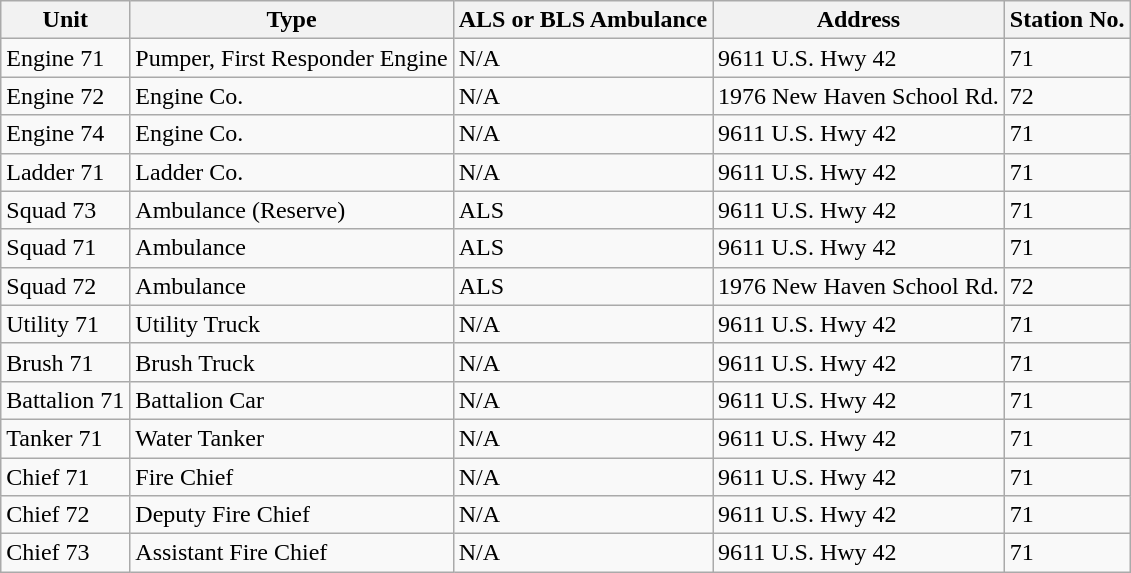<table class=wikitable>
<tr valign=bottom>
<th>Unit</th>
<th>Type</th>
<th>ALS or BLS Ambulance</th>
<th>Address</th>
<th>Station No.</th>
</tr>
<tr>
<td>Engine 71</td>
<td>Pumper, First Responder Engine</td>
<td>N/A</td>
<td>9611 U.S. Hwy 42</td>
<td>71</td>
</tr>
<tr>
<td>Engine 72</td>
<td>Engine Co.</td>
<td>N/A</td>
<td>1976 New Haven School Rd.</td>
<td>72</td>
</tr>
<tr>
<td>Engine 74</td>
<td>Engine Co.</td>
<td>N/A</td>
<td>9611 U.S. Hwy 42</td>
<td>71</td>
</tr>
<tr>
<td>Ladder 71</td>
<td>Ladder Co.</td>
<td>N/A</td>
<td>9611 U.S. Hwy 42</td>
<td>71</td>
</tr>
<tr>
<td>Squad 73</td>
<td>Ambulance  (Reserve)</td>
<td>ALS</td>
<td>9611 U.S. Hwy 42</td>
<td>71</td>
</tr>
<tr>
<td>Squad 71</td>
<td>Ambulance</td>
<td>ALS</td>
<td>9611 U.S. Hwy 42</td>
<td>71</td>
</tr>
<tr>
<td>Squad 72</td>
<td>Ambulance</td>
<td>ALS</td>
<td>1976 New Haven School Rd.</td>
<td>72</td>
</tr>
<tr>
<td>Utility 71</td>
<td>Utility Truck</td>
<td>N/A</td>
<td>9611 U.S. Hwy 42</td>
<td>71</td>
</tr>
<tr>
<td>Brush 71</td>
<td>Brush Truck</td>
<td>N/A</td>
<td>9611 U.S. Hwy 42</td>
<td>71</td>
</tr>
<tr>
<td>Battalion 71</td>
<td>Battalion Car</td>
<td>N/A</td>
<td>9611 U.S. Hwy 42</td>
<td>71</td>
</tr>
<tr>
<td>Tanker 71</td>
<td>Water Tanker</td>
<td>N/A</td>
<td>9611 U.S. Hwy 42</td>
<td>71</td>
</tr>
<tr>
<td>Chief 71</td>
<td>Fire Chief</td>
<td>N/A</td>
<td>9611 U.S. Hwy 42</td>
<td>71</td>
</tr>
<tr>
<td>Chief 72</td>
<td>Deputy Fire Chief</td>
<td>N/A</td>
<td>9611 U.S. Hwy 42</td>
<td>71</td>
</tr>
<tr>
<td>Chief 73</td>
<td>Assistant Fire Chief</td>
<td>N/A</td>
<td>9611 U.S. Hwy 42</td>
<td>71</td>
</tr>
</table>
